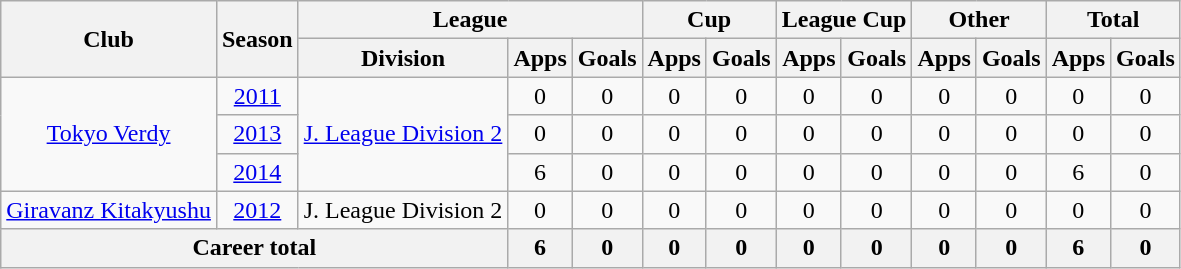<table class="wikitable" style="text-align:center">
<tr>
<th rowspan="2">Club</th>
<th rowspan="2">Season</th>
<th colspan="3">League</th>
<th colspan="2">Cup</th>
<th colspan="2">League Cup</th>
<th colspan="2">Other</th>
<th colspan="2">Total</th>
</tr>
<tr>
<th>Division</th>
<th>Apps</th>
<th>Goals</th>
<th>Apps</th>
<th>Goals</th>
<th>Apps</th>
<th>Goals</th>
<th>Apps</th>
<th>Goals</th>
<th>Apps</th>
<th>Goals</th>
</tr>
<tr>
<td rowspan="3"><a href='#'>Tokyo Verdy</a></td>
<td><a href='#'>2011</a></td>
<td rowspan="3"><a href='#'>J. League Division 2</a></td>
<td>0</td>
<td>0</td>
<td>0</td>
<td>0</td>
<td>0</td>
<td>0</td>
<td>0</td>
<td>0</td>
<td>0</td>
<td>0</td>
</tr>
<tr>
<td><a href='#'>2013</a></td>
<td>0</td>
<td>0</td>
<td>0</td>
<td>0</td>
<td>0</td>
<td>0</td>
<td>0</td>
<td>0</td>
<td>0</td>
<td>0</td>
</tr>
<tr>
<td><a href='#'>2014</a></td>
<td>6</td>
<td>0</td>
<td>0</td>
<td>0</td>
<td>0</td>
<td>0</td>
<td>0</td>
<td>0</td>
<td>6</td>
<td>0</td>
</tr>
<tr>
<td rowspan="1"><a href='#'>Giravanz Kitakyushu</a></td>
<td><a href='#'>2012</a></td>
<td>J. League Division 2</td>
<td>0</td>
<td>0</td>
<td>0</td>
<td>0</td>
<td>0</td>
<td>0</td>
<td>0</td>
<td>0</td>
<td>0</td>
<td>0</td>
</tr>
<tr>
<th colspan="3">Career total</th>
<th>6</th>
<th>0</th>
<th>0</th>
<th>0</th>
<th>0</th>
<th>0</th>
<th>0</th>
<th>0</th>
<th>6</th>
<th>0</th>
</tr>
</table>
